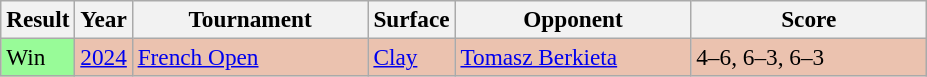<table class="wikitable" style=font-size:97%>
<tr>
<th>Result</th>
<th>Year</th>
<th width=150>Tournament</th>
<th>Surface</th>
<th width=150>Opponent</th>
<th width=150>Score</th>
</tr>
<tr bgcolor=ebc2af>
<td bgcolor=98fb98>Win</td>
<td><a href='#'>2024</a></td>
<td><a href='#'>French Open</a></td>
<td><a href='#'>Clay</a></td>
<td> <a href='#'>Tomasz Berkieta</a></td>
<td>4–6, 6–3, 6–3</td>
</tr>
</table>
